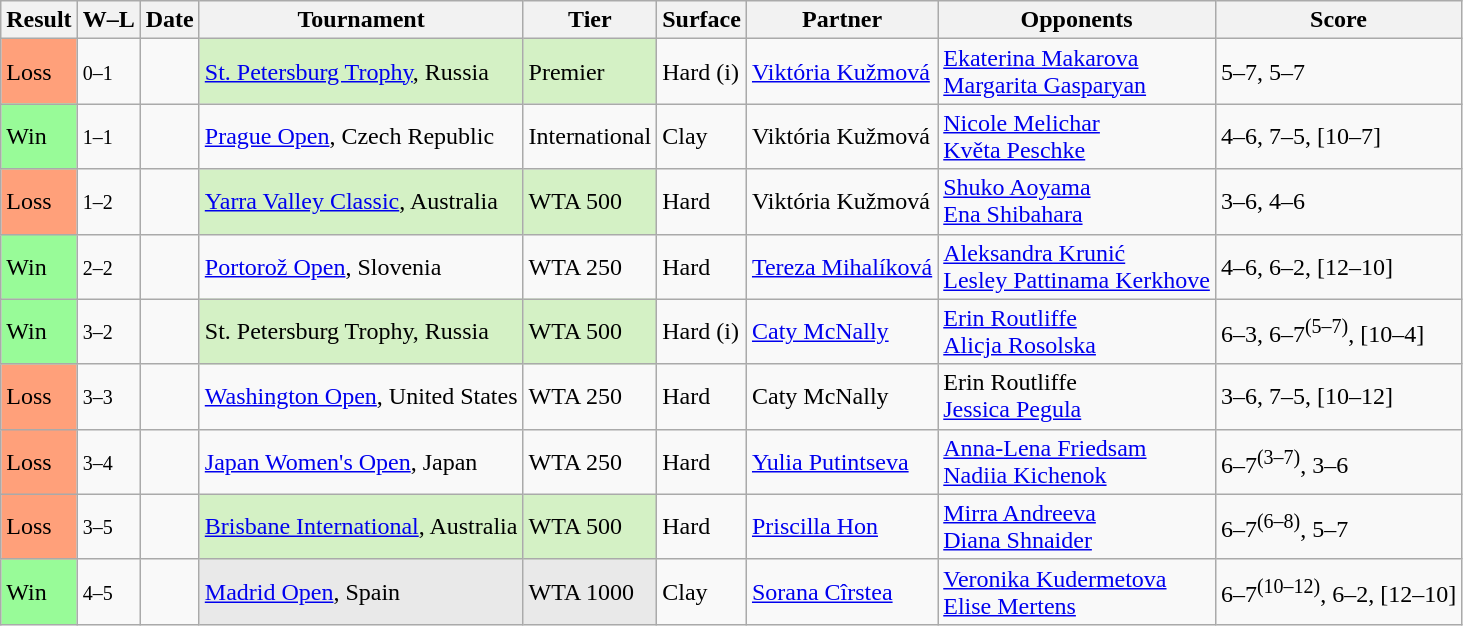<table class="sortable wikitable">
<tr>
<th>Result</th>
<th class="unsortable">W–L</th>
<th>Date</th>
<th>Tournament</th>
<th>Tier</th>
<th>Surface</th>
<th>Partner</th>
<th>Opponents</th>
<th class="unsortable">Score</th>
</tr>
<tr>
<td bgcolor=ffa07a>Loss</td>
<td><small>0–1</small></td>
<td><a href='#'></a></td>
<td style="background:#d4f1c5;"><a href='#'>St. Petersburg Trophy</a>, Russia</td>
<td style="background:#d4f1c5;">Premier</td>
<td>Hard (i)</td>
<td> <a href='#'>Viktória Kužmová</a></td>
<td> <a href='#'>Ekaterina Makarova</a> <br>  <a href='#'>Margarita Gasparyan</a></td>
<td>5–7, 5–7</td>
</tr>
<tr>
<td bgcolor=98fb98>Win</td>
<td><small>1–1</small></td>
<td><a href='#'></a></td>
<td><a href='#'>Prague Open</a>, Czech Republic</td>
<td>International</td>
<td>Clay</td>
<td> Viktória Kužmová</td>
<td> <a href='#'>Nicole Melichar</a> <br>  <a href='#'>Květa Peschke</a></td>
<td>4–6, 7–5, [10–7]</td>
</tr>
<tr>
<td bgcolor=ffa07a>Loss</td>
<td><small>1–2</small></td>
<td><a href='#'></a></td>
<td style="background:#d4f1c5;"><a href='#'>Yarra Valley Classic</a>, Australia</td>
<td style="background:#d4f1c5;">WTA 500</td>
<td>Hard</td>
<td> Viktória Kužmová</td>
<td> <a href='#'>Shuko Aoyama</a> <br>  <a href='#'>Ena Shibahara</a></td>
<td>3–6, 4–6</td>
</tr>
<tr>
<td bgcolor=98fb98>Win</td>
<td><small>2–2</small></td>
<td><a href='#'></a></td>
<td><a href='#'>Portorož Open</a>, Slovenia</td>
<td>WTA 250</td>
<td>Hard</td>
<td> <a href='#'>Tereza Mihalíková</a></td>
<td> <a href='#'>Aleksandra Krunić</a> <br>  <a href='#'>Lesley Pattinama Kerkhove</a></td>
<td>4–6, 6–2, [12–10]</td>
</tr>
<tr>
<td bgcolor=98fb98>Win</td>
<td><small>3–2</small></td>
<td><a href='#'></a></td>
<td style="background:#d4f1c5;">St. Petersburg Trophy, Russia</td>
<td style="background:#d4f1c5;">WTA 500</td>
<td>Hard (i)</td>
<td> <a href='#'>Caty McNally</a></td>
<td> <a href='#'>Erin Routliffe</a> <br>  <a href='#'>Alicja Rosolska</a></td>
<td>6–3, 6–7<sup>(5–7)</sup>, [10–4]</td>
</tr>
<tr>
<td bgcolor=ffa07a>Loss</td>
<td><small>3–3</small></td>
<td><a href='#'></a></td>
<td><a href='#'>Washington Open</a>, United States</td>
<td>WTA 250</td>
<td>Hard</td>
<td> Caty McNally</td>
<td> Erin Routliffe <br>  <a href='#'>Jessica Pegula</a></td>
<td>3–6, 7–5, [10–12]</td>
</tr>
<tr>
<td bgcolor=ffa07a>Loss</td>
<td><small>3–4</small></td>
<td><a href='#'></a></td>
<td><a href='#'>Japan Women's Open</a>, Japan</td>
<td>WTA 250</td>
<td>Hard</td>
<td> <a href='#'>Yulia Putintseva</a></td>
<td> <a href='#'>Anna-Lena Friedsam</a> <br>  <a href='#'>Nadiia Kichenok</a></td>
<td>6–7<sup>(3–7)</sup>, 3–6</td>
</tr>
<tr>
<td bgcolor=ffa07a>Loss</td>
<td><small>3–5</small></td>
<td><a href='#'></a></td>
<td style="background:#d4f1c5;"><a href='#'>Brisbane International</a>, Australia</td>
<td style="background:#d4f1c5;">WTA 500</td>
<td>Hard</td>
<td> <a href='#'>Priscilla Hon</a></td>
<td> <a href='#'>Mirra Andreeva</a> <br>  <a href='#'>Diana Shnaider</a></td>
<td>6–7<sup>(6–8)</sup>, 5–7</td>
</tr>
<tr>
<td bgcolor=98fb98>Win</td>
<td><small>4–5</small></td>
<td><a href='#'></a></td>
<td style="background:#e9e9e9;"><a href='#'>Madrid Open</a>, Spain</td>
<td style="background:#e9e9e9;">WTA 1000</td>
<td>Clay</td>
<td> <a href='#'>Sorana Cîrstea</a></td>
<td> <a href='#'>Veronika Kudermetova</a> <br>  <a href='#'>Elise Mertens</a></td>
<td>6–7<sup>(10–12)</sup>, 6–2, [12–10]</td>
</tr>
</table>
